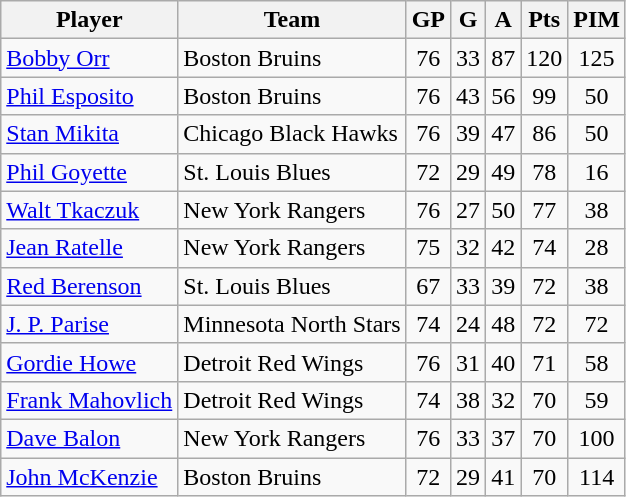<table class="wikitable">
<tr>
<th>Player</th>
<th>Team</th>
<th>GP</th>
<th>G</th>
<th>A</th>
<th>Pts</th>
<th>PIM</th>
</tr>
<tr style="text-align:center;">
<td style="text-align:left;"><a href='#'>Bobby Orr</a></td>
<td style="text-align:left;">Boston Bruins</td>
<td>76</td>
<td>33</td>
<td>87</td>
<td>120</td>
<td>125</td>
</tr>
<tr style="text-align:center;">
<td style="text-align:left;"><a href='#'>Phil Esposito</a></td>
<td style="text-align:left;">Boston Bruins</td>
<td>76</td>
<td>43</td>
<td>56</td>
<td>99</td>
<td>50</td>
</tr>
<tr style="text-align:center;">
<td style="text-align:left;"><a href='#'>Stan Mikita</a></td>
<td style="text-align:left;">Chicago Black Hawks</td>
<td>76</td>
<td>39</td>
<td>47</td>
<td>86</td>
<td>50</td>
</tr>
<tr style="text-align:center;">
<td style="text-align:left;"><a href='#'>Phil Goyette</a></td>
<td style="text-align:left;">St. Louis Blues</td>
<td>72</td>
<td>29</td>
<td>49</td>
<td>78</td>
<td>16</td>
</tr>
<tr style="text-align:center;">
<td style="text-align:left;"><a href='#'>Walt Tkaczuk</a></td>
<td style="text-align:left;">New York Rangers</td>
<td>76</td>
<td>27</td>
<td>50</td>
<td>77</td>
<td>38</td>
</tr>
<tr style="text-align:center;">
<td style="text-align:left;"><a href='#'>Jean Ratelle</a></td>
<td style="text-align:left;">New York Rangers</td>
<td>75</td>
<td>32</td>
<td>42</td>
<td>74</td>
<td>28</td>
</tr>
<tr style="text-align:center;">
<td style="text-align:left;"><a href='#'>Red Berenson</a></td>
<td style="text-align:left;">St. Louis Blues</td>
<td>67</td>
<td>33</td>
<td>39</td>
<td>72</td>
<td>38</td>
</tr>
<tr style="text-align:center;">
<td style="text-align:left;"><a href='#'>J. P. Parise</a></td>
<td style="text-align:left;">Minnesota North Stars</td>
<td>74</td>
<td>24</td>
<td>48</td>
<td>72</td>
<td>72</td>
</tr>
<tr style="text-align:center;">
<td style="text-align:left;"><a href='#'>Gordie Howe</a></td>
<td style="text-align:left;">Detroit Red Wings</td>
<td>76</td>
<td>31</td>
<td>40</td>
<td>71</td>
<td>58</td>
</tr>
<tr style="text-align:center;">
<td style="text-align:left;"><a href='#'>Frank Mahovlich</a></td>
<td style="text-align:left;">Detroit Red Wings</td>
<td>74</td>
<td>38</td>
<td>32</td>
<td>70</td>
<td>59</td>
</tr>
<tr style="text-align:center;">
<td style="text-align:left;"><a href='#'>Dave Balon</a></td>
<td style="text-align:left;">New York Rangers</td>
<td>76</td>
<td>33</td>
<td>37</td>
<td>70</td>
<td>100</td>
</tr>
<tr style="text-align:center;">
<td style="text-align:left;"><a href='#'>John McKenzie</a></td>
<td style="text-align:left;">Boston Bruins</td>
<td>72</td>
<td>29</td>
<td>41</td>
<td>70</td>
<td>114</td>
</tr>
</table>
